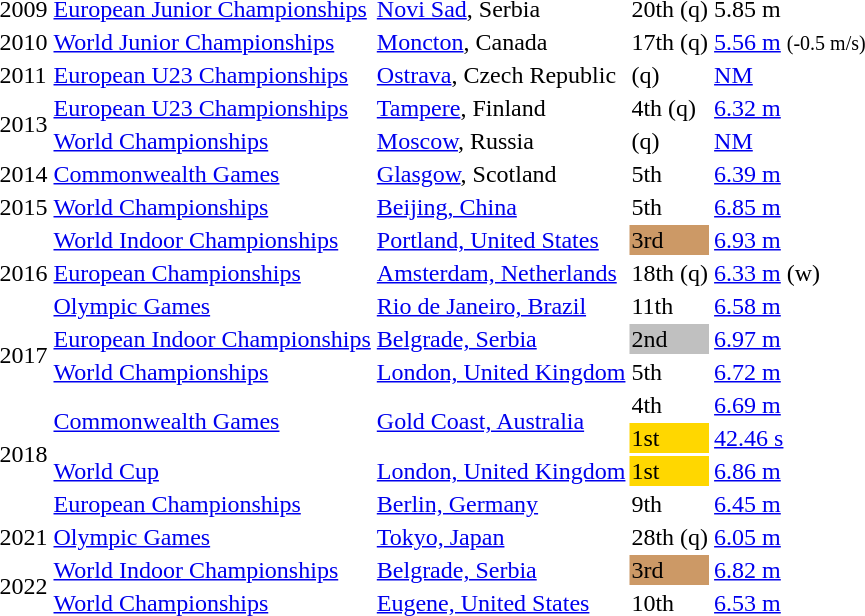<table>
<tr>
<td>2009</td>
<td><a href='#'>European Junior Championships</a></td>
<td><a href='#'>Novi Sad</a>, Serbia</td>
<td>20th (q)</td>
<td>5.85 m</td>
</tr>
<tr>
<td>2010</td>
<td><a href='#'>World Junior Championships</a></td>
<td><a href='#'>Moncton</a>, Canada</td>
<td>17th (q)</td>
<td><a href='#'>5.56 m</a>  <small>(-0.5 m/s)</small></td>
</tr>
<tr>
<td>2011</td>
<td><a href='#'>European U23 Championships</a></td>
<td><a href='#'>Ostrava</a>, Czech Republic</td>
<td> (q)</td>
<td><a href='#'>NM</a></td>
</tr>
<tr>
<td rowspan=2>2013</td>
<td><a href='#'>European U23 Championships</a></td>
<td><a href='#'>Tampere</a>, Finland</td>
<td>4th (q)</td>
<td><a href='#'>6.32 m</a></td>
</tr>
<tr>
<td><a href='#'>World Championships</a></td>
<td><a href='#'>Moscow</a>, Russia</td>
<td> (q)</td>
<td><a href='#'>NM</a></td>
</tr>
<tr>
<td>2014</td>
<td><a href='#'>Commonwealth Games</a></td>
<td><a href='#'>Glasgow</a>, Scotland</td>
<td>5th</td>
<td><a href='#'>6.39 m</a></td>
</tr>
<tr>
<td>2015</td>
<td><a href='#'>World Championships</a></td>
<td><a href='#'>Beijing, China</a></td>
<td>5th</td>
<td><a href='#'>6.85 m</a></td>
</tr>
<tr>
<td rowspan=3>2016</td>
<td><a href='#'>World Indoor Championships</a></td>
<td><a href='#'>Portland, United States</a></td>
<td bgcolor="cc9966">3rd</td>
<td><a href='#'>6.93 m</a></td>
</tr>
<tr>
<td><a href='#'>European Championships</a></td>
<td><a href='#'>Amsterdam, Netherlands</a></td>
<td>18th (q)</td>
<td><a href='#'>6.33 m</a> (w)</td>
</tr>
<tr>
<td><a href='#'>Olympic Games</a></td>
<td><a href='#'>Rio de Janeiro, Brazil</a></td>
<td>11th</td>
<td><a href='#'>6.58 m</a></td>
</tr>
<tr>
<td rowspan=2>2017</td>
<td><a href='#'>European Indoor Championships</a></td>
<td><a href='#'>Belgrade, Serbia</a></td>
<td bgcolor=silver>2nd</td>
<td><a href='#'>6.97 m</a></td>
</tr>
<tr>
<td><a href='#'>World Championships</a></td>
<td><a href='#'>London, United Kingdom</a></td>
<td>5th</td>
<td><a href='#'>6.72 m</a></td>
</tr>
<tr>
<td rowspan=4>2018</td>
<td rowspan=2><a href='#'>Commonwealth Games</a></td>
<td rowspan=2><a href='#'>Gold Coast, Australia</a></td>
<td>4th</td>
<td><a href='#'>6.69 m</a></td>
</tr>
<tr>
<td bgcolor=gold>1st</td>
<td><a href='#'>42.46 s</a></td>
</tr>
<tr>
<td><a href='#'>World Cup</a></td>
<td><a href='#'>London, United Kingdom</a></td>
<td bgcolor=gold>1st</td>
<td><a href='#'>6.86 m</a></td>
</tr>
<tr>
<td><a href='#'>European Championships</a></td>
<td><a href='#'>Berlin, Germany</a></td>
<td>9th</td>
<td><a href='#'>6.45 m</a></td>
</tr>
<tr>
<td>2021</td>
<td><a href='#'>Olympic Games</a></td>
<td><a href='#'>Tokyo, Japan</a></td>
<td>28th (q)</td>
<td><a href='#'>6.05 m</a></td>
</tr>
<tr>
<td rowspan=2>2022</td>
<td><a href='#'>World Indoor Championships</a></td>
<td><a href='#'>Belgrade, Serbia</a></td>
<td bgcolor=cc9966>3rd</td>
<td><a href='#'>6.82 m</a></td>
</tr>
<tr>
<td><a href='#'>World Championships</a></td>
<td><a href='#'>Eugene, United States</a></td>
<td>10th</td>
<td><a href='#'>6.53 m</a></td>
</tr>
</table>
